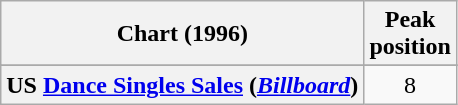<table class="wikitable sortable plainrowheaders" style="text-align:center">
<tr>
<th scope="col">Chart (1996)</th>
<th scope="col">Peak<br>position</th>
</tr>
<tr>
</tr>
<tr>
</tr>
<tr>
</tr>
<tr>
</tr>
<tr>
<th scope="row">US <a href='#'>Dance Singles Sales</a> (<em><a href='#'>Billboard</a></em>)</th>
<td>8</td>
</tr>
</table>
